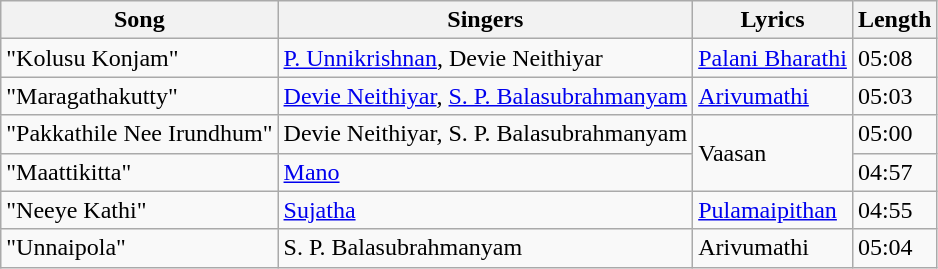<table class="wikitable">
<tr>
<th>Song</th>
<th>Singers</th>
<th>Lyrics</th>
<th>Length</th>
</tr>
<tr>
<td>"Kolusu Konjam"</td>
<td><a href='#'>P. Unnikrishnan</a>, Devie Neithiyar</td>
<td><a href='#'>Palani Bharathi</a></td>
<td>05:08</td>
</tr>
<tr>
<td>"Maragathakutty"</td>
<td><a href='#'>Devie Neithiyar</a>, <a href='#'>S. P. Balasubrahmanyam</a></td>
<td><a href='#'>Arivumathi</a></td>
<td>05:03</td>
</tr>
<tr>
<td>"Pakkathile Nee Irundhum"</td>
<td>Devie Neithiyar, S. P. Balasubrahmanyam</td>
<td rowspan=2>Vaasan</td>
<td>05:00</td>
</tr>
<tr>
<td>"Maattikitta"</td>
<td><a href='#'>Mano</a></td>
<td>04:57</td>
</tr>
<tr>
<td>"Neeye Kathi"</td>
<td><a href='#'>Sujatha</a></td>
<td><a href='#'>Pulamaipithan</a></td>
<td>04:55</td>
</tr>
<tr>
<td>"Unnaipola"</td>
<td>S. P. Balasubrahmanyam</td>
<td>Arivumathi</td>
<td>05:04</td>
</tr>
</table>
